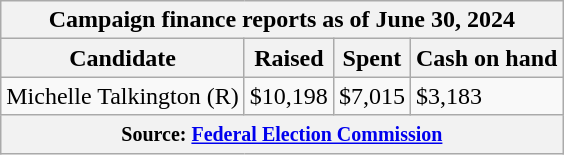<table class="wikitable sortable">
<tr>
<th colspan=4>Campaign finance reports as of June 30, 2024</th>
</tr>
<tr style="text-align:center;">
<th>Candidate</th>
<th>Raised</th>
<th>Spent</th>
<th>Cash on hand</th>
</tr>
<tr>
<td>Michelle Talkington (R)</td>
<td>$10,198</td>
<td>$7,015</td>
<td>$3,183</td>
</tr>
<tr>
<th colspan="4"><small>Source: <a href='#'>Federal Election Commission</a></small></th>
</tr>
</table>
